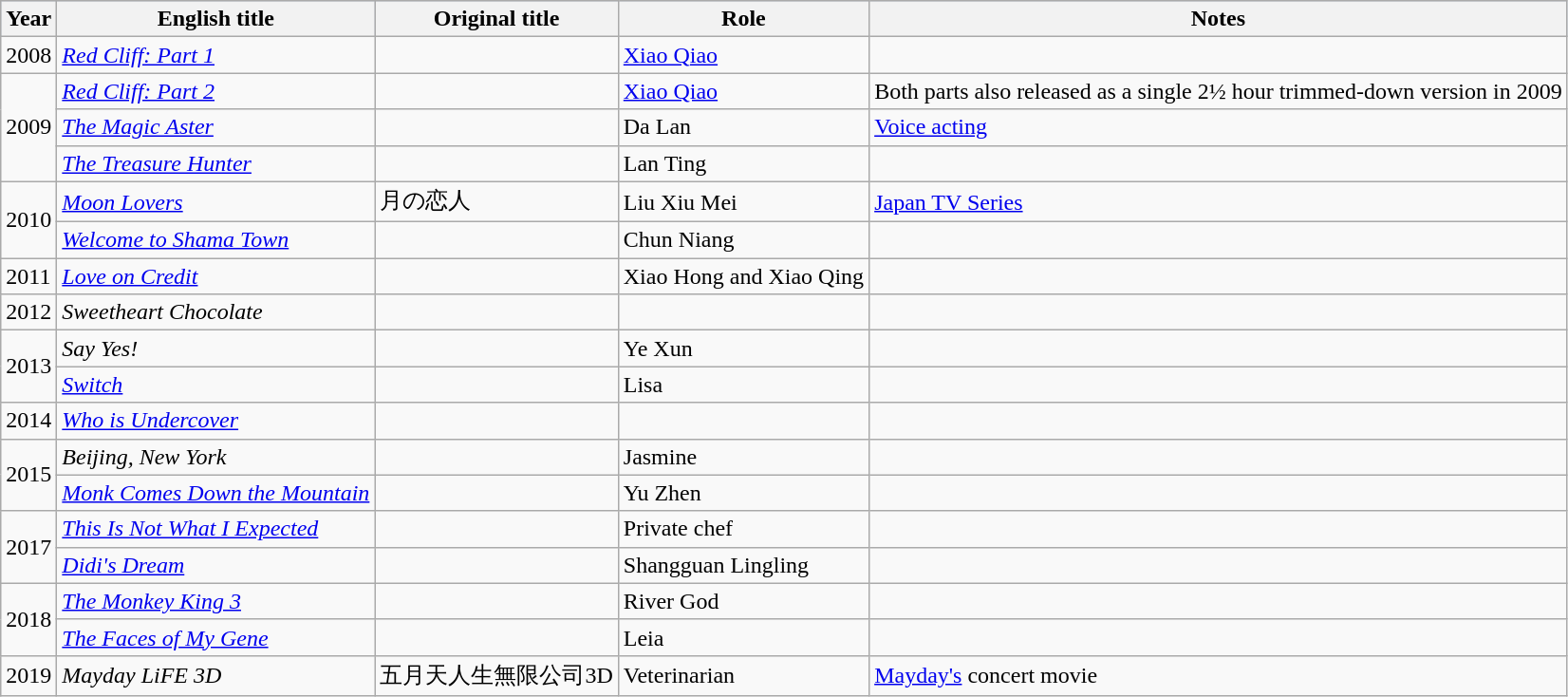<table class="wikitable sortable">
<tr style="background:#B0C4DE; text-align:center;">
<th>Year</th>
<th>English title</th>
<th>Original title</th>
<th>Role</th>
<th class="unsortable">Notes</th>
</tr>
<tr>
<td>2008</td>
<td><em><a href='#'>Red Cliff: Part 1</a></em></td>
<td></td>
<td><a href='#'>Xiao Qiao</a></td>
<td></td>
</tr>
<tr>
<td rowspan="3">2009</td>
<td><em><a href='#'>Red Cliff: Part 2</a></em></td>
<td></td>
<td><a href='#'>Xiao Qiao</a></td>
<td>Both parts also released as a single 2½ hour trimmed-down version in 2009</td>
</tr>
<tr>
<td><em><a href='#'>The Magic Aster</a></em></td>
<td></td>
<td>Da Lan</td>
<td><a href='#'>Voice acting</a></td>
</tr>
<tr>
<td><em><a href='#'>The Treasure Hunter</a></em></td>
<td></td>
<td>Lan Ting</td>
<td></td>
</tr>
<tr>
<td rowspan="2">2010</td>
<td><em><a href='#'>Moon Lovers</a></em></td>
<td>月の恋人</td>
<td>Liu Xiu Mei</td>
<td><a href='#'>Japan TV Series</a></td>
</tr>
<tr>
<td><em><a href='#'>Welcome to Shama Town</a></em></td>
<td></td>
<td>Chun Niang</td>
<td></td>
</tr>
<tr>
<td>2011</td>
<td><em><a href='#'>Love on Credit</a></em></td>
<td></td>
<td>Xiao Hong and Xiao Qing</td>
<td></td>
</tr>
<tr>
<td rowspan="1">2012</td>
<td><em>Sweetheart Chocolate</em></td>
<td></td>
<td></td>
<td></td>
</tr>
<tr>
<td rowspan="2">2013</td>
<td><em>Say Yes!</em></td>
<td></td>
<td>Ye Xun</td>
<td></td>
</tr>
<tr>
<td><em><a href='#'>Switch</a></em></td>
<td></td>
<td>Lisa</td>
<td></td>
</tr>
<tr>
<td>2014</td>
<td><em><a href='#'>Who is Undercover</a></em></td>
<td></td>
<td></td>
<td></td>
</tr>
<tr>
<td rowspan="2">2015</td>
<td><em>Beijing, New York</em></td>
<td></td>
<td>Jasmine</td>
<td></td>
</tr>
<tr>
<td><em><a href='#'>Monk Comes Down the Mountain</a></em></td>
<td></td>
<td>Yu Zhen</td>
<td></td>
</tr>
<tr>
<td rowspan="2">2017</td>
<td><em><a href='#'>This Is Not What I Expected</a></em></td>
<td></td>
<td>Private chef</td>
<td></td>
</tr>
<tr>
<td><em><a href='#'>Didi's Dream</a></em></td>
<td></td>
<td>Shangguan Lingling</td>
<td></td>
</tr>
<tr>
<td rowspan="2">2018</td>
<td><em><a href='#'>The Monkey King 3</a></em></td>
<td></td>
<td>River God</td>
<td></td>
</tr>
<tr>
<td><em><a href='#'>The Faces of My Gene</a></em></td>
<td></td>
<td>Leia</td>
<td></td>
</tr>
<tr>
<td rowspan="1">2019</td>
<td><em>Mayday LiFE 3D</em></td>
<td>五月天人生無限公司3D</td>
<td>Veterinarian</td>
<td><a href='#'>Mayday's</a> concert movie</td>
</tr>
</table>
